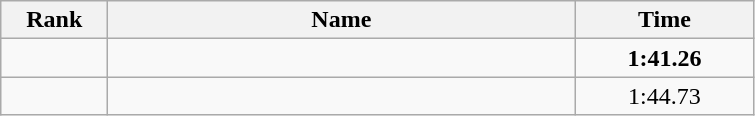<table class="wikitable" style="text-align:center;">
<tr>
<th style="width:4em">Rank</th>
<th style="width:19em">Name</th>
<th style="width:7em">Time</th>
</tr>
<tr>
<td></td>
<td align=left><strong></strong></td>
<td><strong>1:41.26</strong></td>
</tr>
<tr>
<td></td>
<td align=left></td>
<td>1:44.73</td>
</tr>
</table>
